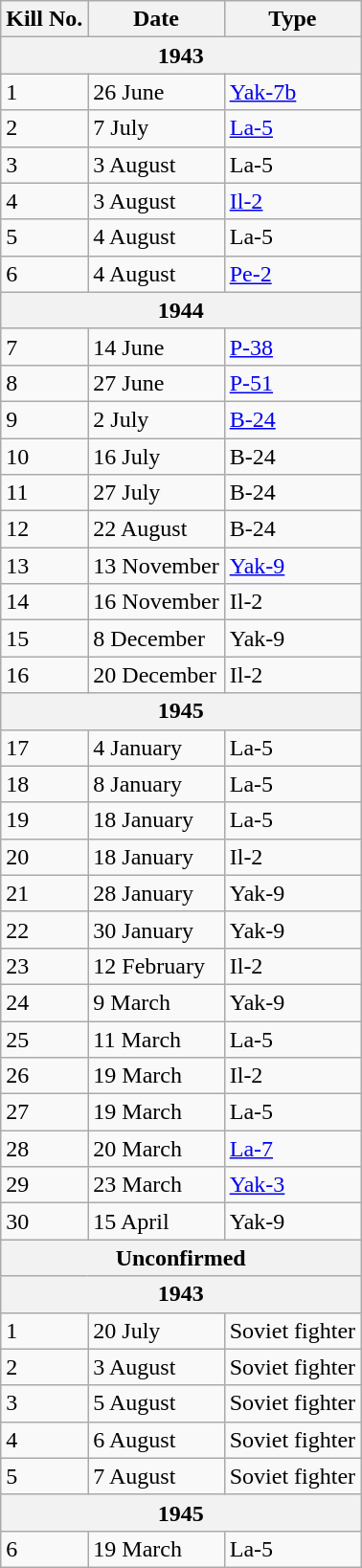<table class="wikitable">
<tr>
<th>Kill No.</th>
<th>Date</th>
<th>Type</th>
</tr>
<tr>
<th colspan="3"><strong>1943</strong></th>
</tr>
<tr>
<td>1</td>
<td>26 June</td>
<td><a href='#'>Yak-7b</a></td>
</tr>
<tr>
<td>2</td>
<td>7 July</td>
<td><a href='#'>La-5</a></td>
</tr>
<tr>
<td>3</td>
<td>3 August</td>
<td>La-5</td>
</tr>
<tr>
<td>4</td>
<td>3 August</td>
<td><a href='#'>Il-2</a></td>
</tr>
<tr>
<td>5</td>
<td>4 August</td>
<td>La-5</td>
</tr>
<tr>
<td>6</td>
<td>4 August</td>
<td><a href='#'>Pe-2</a></td>
</tr>
<tr>
<th colspan="3"><strong>1944</strong></th>
</tr>
<tr>
<td>7</td>
<td>14 June</td>
<td><a href='#'>P-38</a></td>
</tr>
<tr>
<td>8</td>
<td>27 June</td>
<td><a href='#'>P-51</a></td>
</tr>
<tr>
<td>9</td>
<td>2 July</td>
<td><a href='#'>B-24</a></td>
</tr>
<tr>
<td>10</td>
<td>16 July</td>
<td>B-24</td>
</tr>
<tr>
<td>11</td>
<td>27 July</td>
<td>B-24</td>
</tr>
<tr>
<td>12</td>
<td>22 August</td>
<td>B-24</td>
</tr>
<tr>
<td>13</td>
<td>13 November</td>
<td><a href='#'>Yak-9</a></td>
</tr>
<tr>
<td>14</td>
<td>16 November</td>
<td>Il-2</td>
</tr>
<tr>
<td>15</td>
<td>8 December</td>
<td>Yak-9</td>
</tr>
<tr>
<td>16</td>
<td>20 December</td>
<td>Il-2</td>
</tr>
<tr>
<th colspan="3"><strong>1945</strong></th>
</tr>
<tr>
<td>17</td>
<td>4 January</td>
<td>La-5</td>
</tr>
<tr>
<td>18</td>
<td>8 January</td>
<td>La-5</td>
</tr>
<tr>
<td>19</td>
<td>18 January</td>
<td>La-5</td>
</tr>
<tr>
<td>20</td>
<td>18 January</td>
<td>Il-2</td>
</tr>
<tr>
<td>21</td>
<td>28 January</td>
<td>Yak-9</td>
</tr>
<tr>
<td>22</td>
<td>30 January</td>
<td>Yak-9</td>
</tr>
<tr>
<td>23</td>
<td>12 February</td>
<td>Il-2</td>
</tr>
<tr>
<td>24</td>
<td>9 March</td>
<td>Yak-9</td>
</tr>
<tr>
<td>25</td>
<td>11 March</td>
<td>La-5</td>
</tr>
<tr>
<td>26</td>
<td>19 March</td>
<td>Il-2</td>
</tr>
<tr>
<td>27</td>
<td>19 March</td>
<td>La-5</td>
</tr>
<tr>
<td>28</td>
<td>20 March</td>
<td><a href='#'>La-7</a></td>
</tr>
<tr>
<td>29</td>
<td>23 March</td>
<td><a href='#'>Yak-3</a></td>
</tr>
<tr>
<td>30</td>
<td>15 April</td>
<td>Yak-9</td>
</tr>
<tr>
<th colspan="3"><strong>Unconfirmed</strong></th>
</tr>
<tr>
<th colspan="3"><strong>1943</strong></th>
</tr>
<tr>
<td>1</td>
<td>20 July</td>
<td>Soviet fighter</td>
</tr>
<tr>
<td>2</td>
<td>3 August</td>
<td>Soviet fighter</td>
</tr>
<tr>
<td>3</td>
<td>5 August</td>
<td>Soviet fighter</td>
</tr>
<tr>
<td>4</td>
<td>6 August</td>
<td>Soviet fighter</td>
</tr>
<tr>
<td>5</td>
<td>7 August</td>
<td>Soviet fighter</td>
</tr>
<tr>
<th colspan="3"><strong>1945</strong></th>
</tr>
<tr>
<td>6</td>
<td>19 March</td>
<td>La-5</td>
</tr>
</table>
